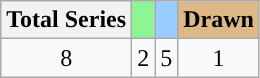<table class="wikitable">
<tr>
<th>Total Series</th>
<th style="background:#8ef595"></th>
<th style="background:#99ccff"></th>
<th style="background:#deb887">Drawn</th>
</tr>
<tr>
<td align="center">8</td>
<td align="center">2</td>
<td align="center">5</td>
<td align="center">1</td>
</tr>
</table>
